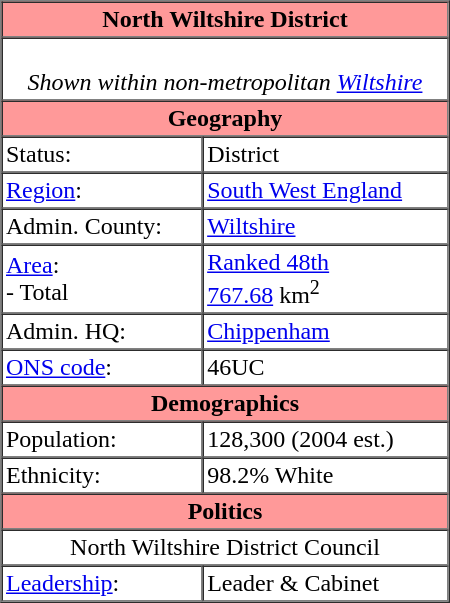<table border=1 cellpadding="2" cellspacing="0" align="right" width=300>
<tr>
<th colspan=2 align=center bgcolor="#ff9999">North Wiltshire District</th>
</tr>
<tr>
<td colspan=2 align=center><br><em>Shown within non-metropolitan <a href='#'>Wiltshire</a></em></td>
</tr>
<tr>
<th colspan=2 bgcolor="#ff9999">Geography</th>
</tr>
<tr>
<td width="45%">Status:</td>
<td>District</td>
</tr>
<tr>
<td><a href='#'>Region</a>:</td>
<td><a href='#'>South West England</a></td>
</tr>
<tr>
<td>Admin. County:</td>
<td><a href='#'>Wiltshire</a></td>
</tr>
<tr>
<td><a href='#'>Area</a>:<br>- Total</td>
<td><a href='#'>Ranked 48th</a><br><a href='#'>767.68</a> km<sup>2</sup></td>
</tr>
<tr>
<td>Admin. HQ:</td>
<td><a href='#'>Chippenham</a></td>
</tr>
<tr>
<td><a href='#'>ONS code</a>:</td>
<td>46UC</td>
</tr>
<tr>
<th colspan=2 bgcolor="#ff9999">Demographics</th>
</tr>
<tr>
<td>Population:</td>
<td>128,300 (2004 est.)</td>
</tr>
<tr>
<td>Ethnicity:</td>
<td>98.2% White</td>
</tr>
<tr>
<th colspan=2 bgcolor="#ff9999">Politics</th>
</tr>
<tr>
<td colspan=2 align=center>North Wiltshire District Council</td>
</tr>
<tr>
<td><a href='#'>Leadership</a>:</td>
<td>Leader & Cabinet</td>
</tr>
</table>
